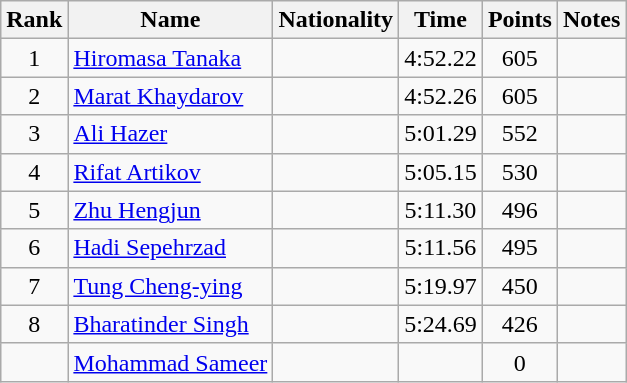<table class="wikitable sortable" style="text-align:center">
<tr>
<th>Rank</th>
<th>Name</th>
<th>Nationality</th>
<th>Time</th>
<th>Points</th>
<th>Notes</th>
</tr>
<tr>
<td>1</td>
<td align="left"><a href='#'>Hiromasa Tanaka</a></td>
<td align=left></td>
<td>4:52.22</td>
<td>605</td>
<td></td>
</tr>
<tr>
<td>2</td>
<td align="left"><a href='#'>Marat Khaydarov</a></td>
<td align=left></td>
<td>4:52.26</td>
<td>605</td>
<td></td>
</tr>
<tr>
<td>3</td>
<td align="left"><a href='#'>Ali Hazer</a></td>
<td align=left></td>
<td>5:01.29</td>
<td>552</td>
<td></td>
</tr>
<tr>
<td>4</td>
<td align="left"><a href='#'>Rifat Artikov</a></td>
<td align=left></td>
<td>5:05.15</td>
<td>530</td>
<td></td>
</tr>
<tr>
<td>5</td>
<td align="left"><a href='#'>Zhu Hengjun</a></td>
<td align=left></td>
<td>5:11.30</td>
<td>496</td>
<td></td>
</tr>
<tr>
<td>6</td>
<td align="left"><a href='#'>Hadi Sepehrzad</a></td>
<td align=left></td>
<td>5:11.56</td>
<td>495</td>
<td></td>
</tr>
<tr>
<td>7</td>
<td align="left"><a href='#'>Tung Cheng-ying</a></td>
<td align=left></td>
<td>5:19.97</td>
<td>450</td>
<td></td>
</tr>
<tr>
<td>8</td>
<td align="left"><a href='#'>Bharatinder Singh</a></td>
<td align=left></td>
<td>5:24.69</td>
<td>426</td>
<td></td>
</tr>
<tr>
<td></td>
<td align="left"><a href='#'>Mohammad Sameer</a></td>
<td align=left></td>
<td></td>
<td>0</td>
<td></td>
</tr>
</table>
